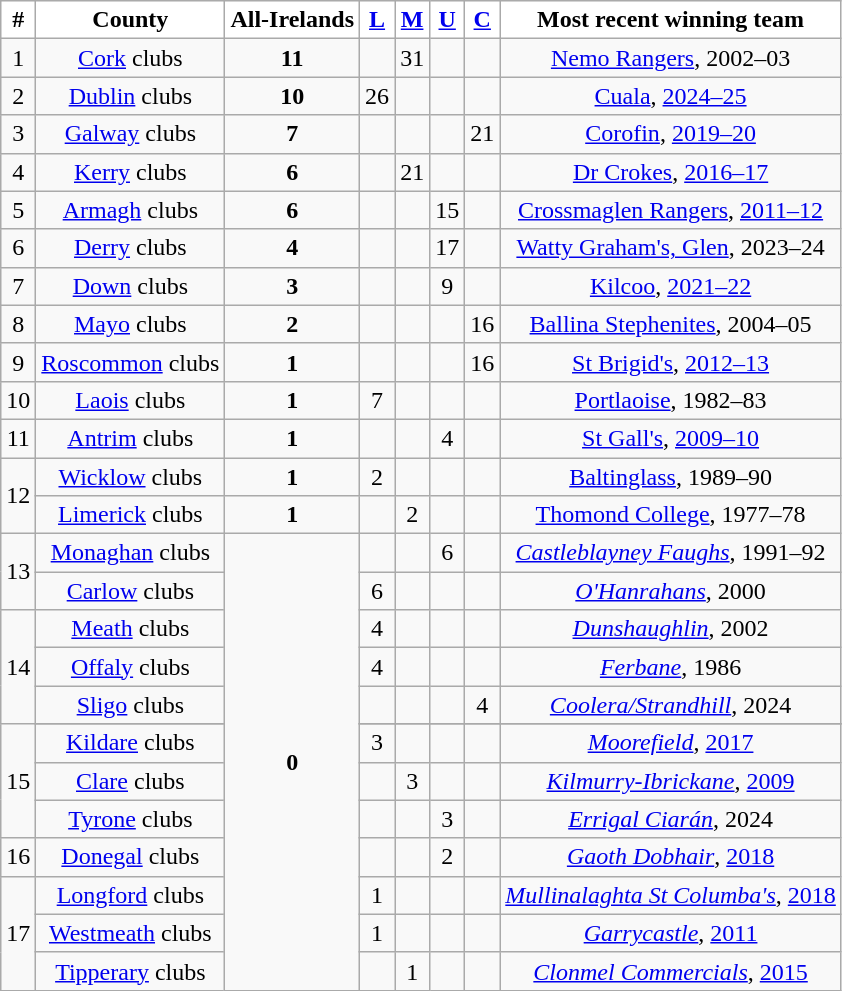<table class="wikitable">
<tr style="background:white">
<th style="background:white;">#</th>
<th style="background:white;">County</th>
<th style="background:white;">All-Irelands</th>
<th style="background:white;"><a href='#'>L</a></th>
<th style="background:white;"><a href='#'>M</a></th>
<th style="background:white;"><a href='#'>U</a></th>
<th style="background:white;"><a href='#'>C</a></th>
<th style="background:white;">Most recent winning team</th>
</tr>
<tr align="center">
<td>1</td>
<td><a href='#'>Cork</a> clubs</td>
<td><strong>11</strong></td>
<td></td>
<td>31</td>
<td></td>
<td></td>
<td><a href='#'>Nemo Rangers</a>, 2002–03</td>
</tr>
<tr align="center">
<td>2</td>
<td><a href='#'>Dublin</a> clubs</td>
<td><strong>10</strong></td>
<td>26</td>
<td></td>
<td></td>
<td></td>
<td><a href='#'>Cuala</a>, <a href='#'>2024–25</a></td>
</tr>
<tr align="center">
<td>3</td>
<td><a href='#'>Galway</a> clubs</td>
<td><strong>7</strong></td>
<td></td>
<td></td>
<td></td>
<td>21</td>
<td><a href='#'>Corofin</a>, <a href='#'>2019–20</a></td>
</tr>
<tr align="center">
<td>4</td>
<td><a href='#'>Kerry</a> clubs</td>
<td><strong>6</strong></td>
<td></td>
<td>21</td>
<td></td>
<td></td>
<td><a href='#'>Dr Crokes</a>, <a href='#'>2016–17</a></td>
</tr>
<tr align="center">
<td>5</td>
<td><a href='#'>Armagh</a> clubs</td>
<td><strong>6</strong></td>
<td></td>
<td></td>
<td>15</td>
<td></td>
<td><a href='#'>Crossmaglen Rangers</a>, <a href='#'>2011–12</a></td>
</tr>
<tr align="center">
<td>6</td>
<td><a href='#'>Derry</a> clubs</td>
<td><strong>4</strong></td>
<td></td>
<td></td>
<td>17</td>
<td></td>
<td><a href='#'>Watty Graham's, Glen</a>, 2023–24</td>
</tr>
<tr align="center">
<td>7</td>
<td><a href='#'>Down</a> clubs</td>
<td><strong>3</strong></td>
<td></td>
<td></td>
<td>9</td>
<td></td>
<td><a href='#'>Kilcoo</a>, <a href='#'>2021–22</a></td>
</tr>
<tr align="center">
<td>8</td>
<td><a href='#'>Mayo</a> clubs</td>
<td><strong>2</strong></td>
<td></td>
<td></td>
<td></td>
<td>16</td>
<td><a href='#'>Ballina Stephenites</a>, 2004–05</td>
</tr>
<tr align="center">
<td>9</td>
<td><a href='#'>Roscommon</a> clubs</td>
<td><strong>1</strong></td>
<td></td>
<td></td>
<td></td>
<td>16</td>
<td><a href='#'>St Brigid's</a>, <a href='#'>2012–13</a></td>
</tr>
<tr align="center">
<td>10</td>
<td><a href='#'>Laois</a> clubs</td>
<td><strong>1</strong></td>
<td>7</td>
<td></td>
<td></td>
<td></td>
<td><a href='#'>Portlaoise</a>, 1982–83</td>
</tr>
<tr align="center">
<td>11</td>
<td><a href='#'>Antrim</a> clubs</td>
<td><strong>1</strong></td>
<td></td>
<td></td>
<td>4</td>
<td></td>
<td><a href='#'>St Gall's</a>, <a href='#'>2009–10</a></td>
</tr>
<tr align="center">
<td rowspan="2">12</td>
<td><a href='#'>Wicklow</a> clubs</td>
<td><strong>1</strong></td>
<td>2</td>
<td></td>
<td></td>
<td></td>
<td><a href='#'>Baltinglass</a>, 1989–90</td>
</tr>
<tr align="center">
<td><a href='#'>Limerick</a> clubs</td>
<td><strong>1</strong></td>
<td></td>
<td>2</td>
<td></td>
<td></td>
<td><a href='#'>Thomond College</a>, 1977–78</td>
</tr>
<tr align="center">
<td rowspan="2">13</td>
<td><a href='#'>Monaghan</a> clubs</td>
<td rowspan="13"><strong>0</strong></td>
<td></td>
<td></td>
<td>6</td>
<td></td>
<td><em><a href='#'>Castleblayney Faughs</a></em>, 1991–92</td>
</tr>
<tr align="center">
<td><a href='#'>Carlow</a> clubs</td>
<td>6</td>
<td></td>
<td></td>
<td></td>
<td><em><a href='#'>O'Hanrahans</a></em>, 2000</td>
</tr>
<tr align="center">
<td rowspan="3">14</td>
<td><a href='#'>Meath</a> clubs</td>
<td>4</td>
<td></td>
<td></td>
<td></td>
<td><em><a href='#'>Dunshaughlin</a></em>, 2002</td>
</tr>
<tr align="center">
<td><a href='#'>Offaly</a> clubs</td>
<td>4</td>
<td></td>
<td></td>
<td></td>
<td><em><a href='#'>Ferbane</a></em>, 1986</td>
</tr>
<tr align="center">
<td><a href='#'>Sligo</a> clubs</td>
<td></td>
<td></td>
<td></td>
<td>4</td>
<td><em><a href='#'>Coolera/Strandhill</a></em>, 2024</td>
</tr>
<tr align="center">
<td rowspan="4">15</td>
</tr>
<tr align="center">
<td><a href='#'>Kildare</a> clubs</td>
<td>3</td>
<td></td>
<td></td>
<td></td>
<td><em><a href='#'>Moorefield</a></em>, <a href='#'>2017</a></td>
</tr>
<tr align="center">
<td><a href='#'>Clare</a> clubs</td>
<td></td>
<td>3</td>
<td></td>
<td></td>
<td><em><a href='#'>Kilmurry-Ibrickane</a></em>,  <a href='#'>2009</a></td>
</tr>
<tr align="center">
<td><a href='#'>Tyrone</a> clubs</td>
<td></td>
<td></td>
<td>3</td>
<td></td>
<td><em><a href='#'>Errigal Ciarán</a></em>, 2024</td>
</tr>
<tr align="center">
<td>16</td>
<td><a href='#'>Donegal</a> clubs</td>
<td></td>
<td></td>
<td>2</td>
<td></td>
<td><em><a href='#'>Gaoth Dobhair</a></em>, <a href='#'>2018</a></td>
</tr>
<tr align="center">
<td rowspan="3">17</td>
<td><a href='#'>Longford</a> clubs</td>
<td>1</td>
<td></td>
<td></td>
<td></td>
<td><em><a href='#'>Mullinalaghta St Columba's</a></em>, <a href='#'>2018</a></td>
</tr>
<tr align="center">
<td><a href='#'>Westmeath</a> clubs</td>
<td>1</td>
<td></td>
<td></td>
<td></td>
<td><em><a href='#'>Garrycastle</a></em>, <a href='#'>2011</a></td>
</tr>
<tr align="center">
<td><a href='#'>Tipperary</a> clubs</td>
<td></td>
<td>1</td>
<td></td>
<td></td>
<td><em><a href='#'>Clonmel Commercials</a></em>, <a href='#'>2015</a></td>
</tr>
</table>
